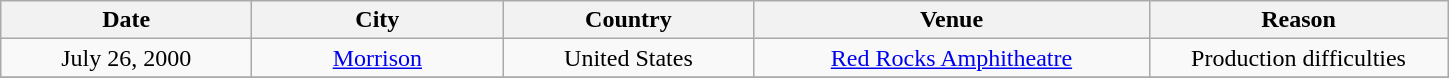<table class="wikitable" style="text-align:center;">
<tr>
<th scope="col" style="width:10em;">Date</th>
<th scope="col" style="width:10em;">City</th>
<th scope="col" style="width:10em;">Country</th>
<th scope="col" style="width:16em;">Venue</th>
<th scope="col" style="width:12em;">Reason</th>
</tr>
<tr>
<td>July 26, 2000</td>
<td><a href='#'>Morrison</a></td>
<td>United States</td>
<td><a href='#'>Red Rocks Amphitheatre</a></td>
<td>Production difficulties</td>
</tr>
<tr>
</tr>
</table>
